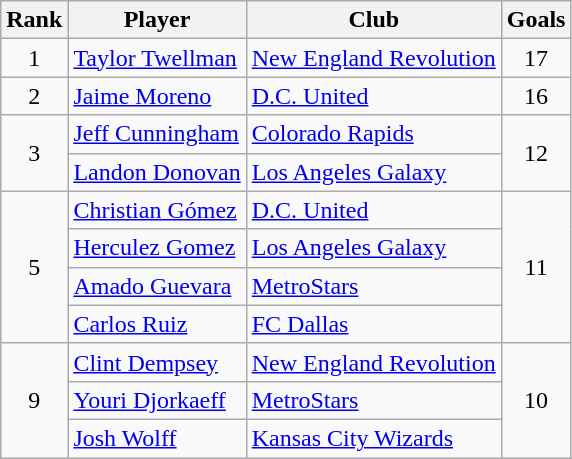<table class="wikitable" style="text-align:center">
<tr>
<th>Rank</th>
<th>Player</th>
<th>Club</th>
<th>Goals</th>
</tr>
<tr>
<td>1</td>
<td align="left"> <a href='#'>Taylor Twellman</a></td>
<td align="left"><a href='#'>New England Revolution</a></td>
<td>17</td>
</tr>
<tr>
<td>2</td>
<td align="left"> <a href='#'>Jaime Moreno</a></td>
<td align="left"><a href='#'>D.C. United</a></td>
<td>16</td>
</tr>
<tr>
<td rowspan="2">3</td>
<td align="left"> <a href='#'>Jeff Cunningham</a></td>
<td align="left"><a href='#'>Colorado Rapids</a></td>
<td rowspan="2">12</td>
</tr>
<tr>
<td align="left"> <a href='#'>Landon Donovan</a></td>
<td align="left"><a href='#'>Los Angeles Galaxy</a></td>
</tr>
<tr>
<td rowspan="4">5</td>
<td align="left"> <a href='#'>Christian Gómez</a></td>
<td align="left"><a href='#'>D.C. United</a></td>
<td rowspan="4">11</td>
</tr>
<tr>
<td align="left"> <a href='#'>Herculez Gomez</a></td>
<td align="left"><a href='#'>Los Angeles Galaxy</a></td>
</tr>
<tr>
<td align="left"> <a href='#'>Amado Guevara</a></td>
<td align="left"><a href='#'>MetroStars</a></td>
</tr>
<tr>
<td align="left"> <a href='#'>Carlos Ruiz</a></td>
<td align="left"><a href='#'>FC Dallas</a></td>
</tr>
<tr>
<td rowspan="3">9</td>
<td align="left"> <a href='#'>Clint Dempsey</a></td>
<td align="left"><a href='#'>New England Revolution</a></td>
<td rowspan="3">10</td>
</tr>
<tr>
<td align="left"> <a href='#'>Youri Djorkaeff</a></td>
<td align="left"><a href='#'>MetroStars</a></td>
</tr>
<tr>
<td align="left"> <a href='#'>Josh Wolff</a></td>
<td align="left"><a href='#'>Kansas City Wizards</a></td>
</tr>
</table>
